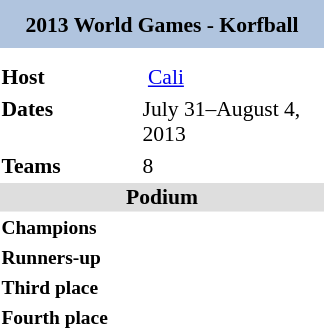<table class="toccolours" style="float: right; margin: 0 0 1em 1em; font-size: 90%;" width=220px>
<tr>
<td colspan="2" style="background: #B0C4DE; text-align: center;" height=30px><strong>2013 World Games - Korfball</strong></td>
</tr>
<tr>
<td colspan="2" style="text-align: center;"></td>
</tr>
<tr style="vertical-align:top;">
<td colspan=2></td>
</tr>
<tr style="vertical-align:top;">
<td><strong>Host</strong></td>
<td> <a href='#'>Cali</a></td>
</tr>
<tr style="vertical-align:top;">
<td><strong>Dates</strong></td>
<td>July 31–August 4, 2013</td>
</tr>
<tr style="vertical-align:top;">
<td width=90><strong>Teams</strong></td>
<td>8</td>
</tr>
<tr>
<td colspan="2" style="background: #dedede; text-align: center;"><strong>Podium</strong></td>
</tr>
<tr style="vertical-align:top;">
<td style=font-size:90% width=90> <strong>Champions</strong></td>
<td></td>
</tr>
<tr>
<td style=font-size:90% width=90> <strong>Runners-up</strong></td>
<td></td>
</tr>
<tr>
<td style=font-size:90% width=90> <strong>Third place</strong></td>
<td></td>
</tr>
<tr>
<td style=font-size:90% width=90><strong>Fourth place</strong></td>
<td></td>
</tr>
</table>
